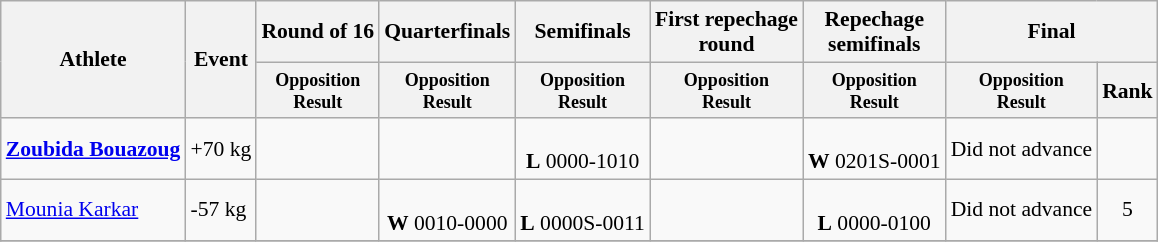<table class="wikitable" style="font-size:90%">
<tr>
<th rowspan="2">Athlete</th>
<th rowspan="2">Event</th>
<th>Round of 16</th>
<th>Quarterfinals</th>
<th>Semifinals</th>
<th>First repechage <br>round</th>
<th>Repechage <br>semifinals</th>
<th colspan="2">Final</th>
</tr>
<tr>
<th style="line-height:1em"><small>Opposition<br>Result</small></th>
<th style="line-height:1em"><small>Opposition<br>Result</small></th>
<th style="line-height:1em"><small>Opposition<br>Result</small></th>
<th style="line-height:1em"><small>Opposition<br>Result</small></th>
<th style="line-height:1em"><small>Opposition<br>Result</small></th>
<th style="line-height:1em"><small>Opposition<br>Result</small></th>
<th style="line-height:1em">Rank</th>
</tr>
<tr>
<td><strong><a href='#'>Zoubida Bouazoug</a></strong></td>
<td>+70 kg</td>
<td></td>
<td></td>
<td align=center><br><strong>L</strong> 0000-1010</td>
<td></td>
<td align=center><br><strong>W</strong> 0201S-0001</td>
<td align=center>Did not advance</td>
<td align=center></td>
</tr>
<tr>
<td><a href='#'>Mounia Karkar</a></td>
<td>-57 kg</td>
<td></td>
<td align=center><br><strong>W</strong> 0010-0000</td>
<td align=center><br><strong>L</strong> 0000S-0011</td>
<td></td>
<td align=center><br><strong>L</strong> 0000-0100</td>
<td align=center>Did not advance</td>
<td align=center>5</td>
</tr>
<tr>
</tr>
</table>
